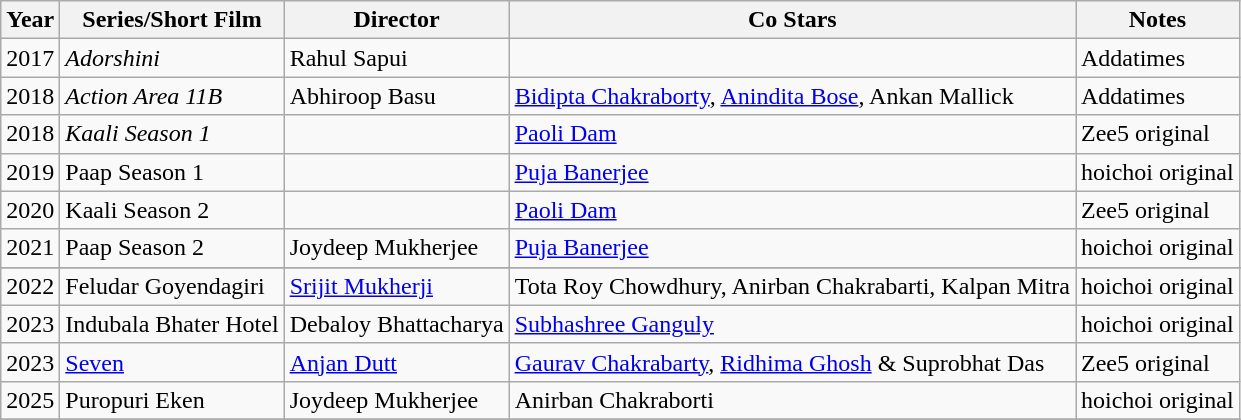<table class="wikitable sortable">
<tr>
<th>Year</th>
<th>Series/Short Film</th>
<th>Director</th>
<th>Co Stars</th>
<th>Notes</th>
</tr>
<tr>
<td>2017</td>
<td><em>Adorshini</em></td>
<td>Rahul Sapui</td>
<td></td>
<td>Addatimes</td>
</tr>
<tr>
<td>2018</td>
<td><em>Action Area 11B</em></td>
<td>Abhiroop Basu</td>
<td><a href='#'>Bidipta Chakraborty</a>, <a href='#'>Anindita Bose</a>, Ankan Mallick</td>
<td>Addatimes</td>
</tr>
<tr>
<td>2018</td>
<td><em>Kaali Season 1</em></td>
<td></td>
<td><a href='#'>Paoli Dam</a></td>
<td>Zee5 original</td>
</tr>
<tr>
<td>2019</td>
<td>Paap Season 1</td>
<td></td>
<td><a href='#'>Puja Banerjee</a></td>
<td>hoichoi original</td>
</tr>
<tr>
<td>2020</td>
<td>Kaali Season 2</td>
<td></td>
<td><a href='#'>Paoli Dam</a></td>
<td>Zee5 original</td>
</tr>
<tr>
<td>2021</td>
<td>Paap Season 2</td>
<td>Joydeep Mukherjee</td>
<td><a href='#'>Puja Banerjee</a></td>
<td>hoichoi original</td>
</tr>
<tr>
</tr>
<tr>
<td>2022</td>
<td>Feludar Goyendagiri</td>
<td><a href='#'>Srijit Mukherji</a></td>
<td>Tota Roy Chowdhury, Anirban Chakrabarti, Kalpan Mitra</td>
<td>hoichoi original</td>
</tr>
<tr>
<td>2023</td>
<td>Indubala Bhater Hotel</td>
<td>Debaloy Bhattacharya</td>
<td><a href='#'>Subhashree Ganguly</a></td>
<td>hoichoi original</td>
</tr>
<tr>
<td>2023</td>
<td><a href='#'>Seven</a></td>
<td><a href='#'>Anjan Dutt</a></td>
<td><a href='#'>Gaurav Chakrabarty</a>, <a href='#'>Ridhima Ghosh</a> & Suprobhat Das</td>
<td>Zee5 original</td>
</tr>
<tr>
<td>2025</td>
<td>Puropuri Eken</td>
<td>Joydeep Mukherjee</td>
<td>Anirban Chakraborti</td>
<td>hoichoi original</td>
</tr>
<tr>
</tr>
</table>
